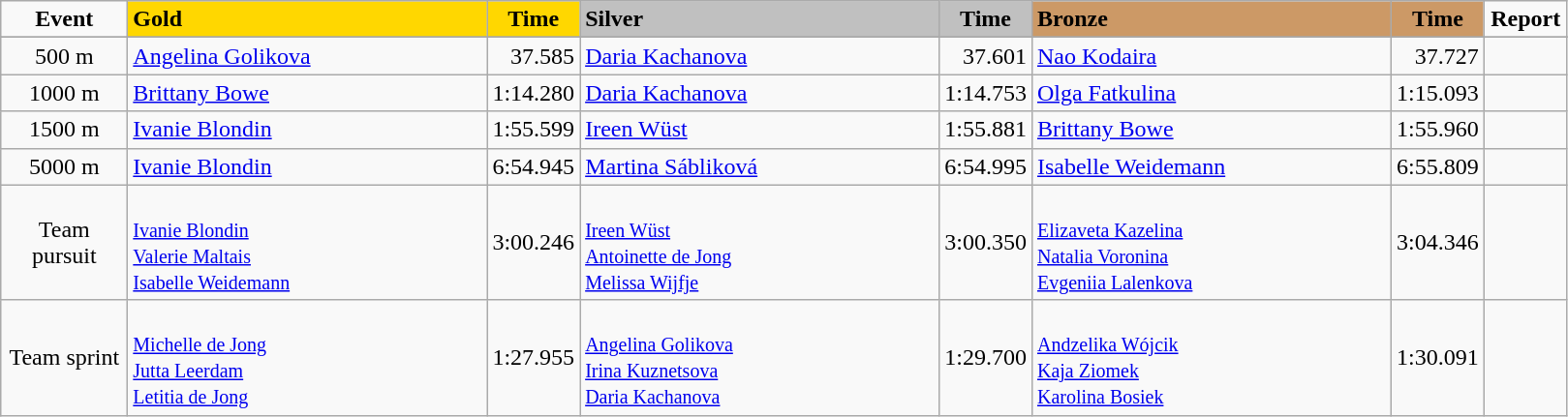<table class="wikitable">
<tr>
<td width="80" align="center"><strong>Event</strong></td>
<td width="240" bgcolor="gold"><strong>Gold</strong></td>
<td width="50" bgcolor="gold" align="center"><strong>Time</strong></td>
<td width="240" bgcolor="silver"><strong>Silver</strong></td>
<td width="50" bgcolor="silver" align="center"><strong>Time</strong></td>
<td width="240" bgcolor="#CC9966"><strong>Bronze</strong></td>
<td width="50" bgcolor="#CC9966" align="center"><strong>Time</strong></td>
<td width="50" align="center"><strong>Report</strong></td>
</tr>
<tr bgcolor="#cccccc">
</tr>
<tr>
<td align="center">500 m</td>
<td> <a href='#'>Angelina Golikova</a></td>
<td align="right">37.585</td>
<td> <a href='#'>Daria Kachanova</a></td>
<td align="right">37.601</td>
<td> <a href='#'>Nao Kodaira</a></td>
<td align="right">37.727</td>
<td align="center"></td>
</tr>
<tr>
<td align="center">1000 m</td>
<td> <a href='#'>Brittany Bowe</a></td>
<td align="right">1:14.280</td>
<td> <a href='#'>Daria Kachanova</a></td>
<td align="right">1:14.753</td>
<td> <a href='#'>Olga Fatkulina</a></td>
<td align="right">1:15.093</td>
<td align="center"></td>
</tr>
<tr>
<td align="center">1500 m</td>
<td> <a href='#'>Ivanie Blondin</a></td>
<td align="right">1:55.599 <strong></strong></td>
<td> <a href='#'>Ireen Wüst</a></td>
<td align="right">1:55.881</td>
<td> <a href='#'>Brittany Bowe</a></td>
<td align="right">1:55.960</td>
<td align="center"></td>
</tr>
<tr>
<td align="center">5000 m</td>
<td> <a href='#'>Ivanie Blondin</a></td>
<td align="right">6:54.945 <strong></strong></td>
<td> <a href='#'>Martina Sábliková</a></td>
<td align="right">6:54.995</td>
<td> <a href='#'>Isabelle Weidemann</a></td>
<td align="right">6:55.809</td>
<td align="center"></td>
</tr>
<tr>
<td align="center">Team pursuit</td>
<td><br><small><a href='#'>Ivanie Blondin</a><br><a href='#'>Valerie Maltais</a><br><a href='#'>Isabelle Weidemann</a></small></td>
<td align="right">3:00.246</td>
<td><br><small><a href='#'>Ireen Wüst</a><br><a href='#'>Antoinette de Jong</a><br><a href='#'>Melissa Wijfje</a></small></td>
<td align="right">3:00.350</td>
<td><br><small><a href='#'>Elizaveta Kazelina</a><br><a href='#'>Natalia Voronina</a><br><a href='#'>Evgeniia Lalenkova</a></small></td>
<td align="right">3:04.346</td>
<td align="center"></td>
</tr>
<tr>
<td align="center">Team sprint</td>
<td><br><small><a href='#'>Michelle de Jong</a><br><a href='#'>Jutta Leerdam</a><br><a href='#'>Letitia de Jong</a></small></td>
<td align="right">1:27.955</td>
<td><br><small><a href='#'>Angelina Golikova</a><br><a href='#'>Irina Kuznetsova</a><br><a href='#'>Daria Kachanova</a></small></td>
<td align="right">1:29.700</td>
<td><br><small><a href='#'>Andzelika Wójcik</a><br><a href='#'>Kaja Ziomek</a><br><a href='#'>Karolina Bosiek</a></small></td>
<td align="right">1:30.091</td>
<td align="center"></td>
</tr>
</table>
